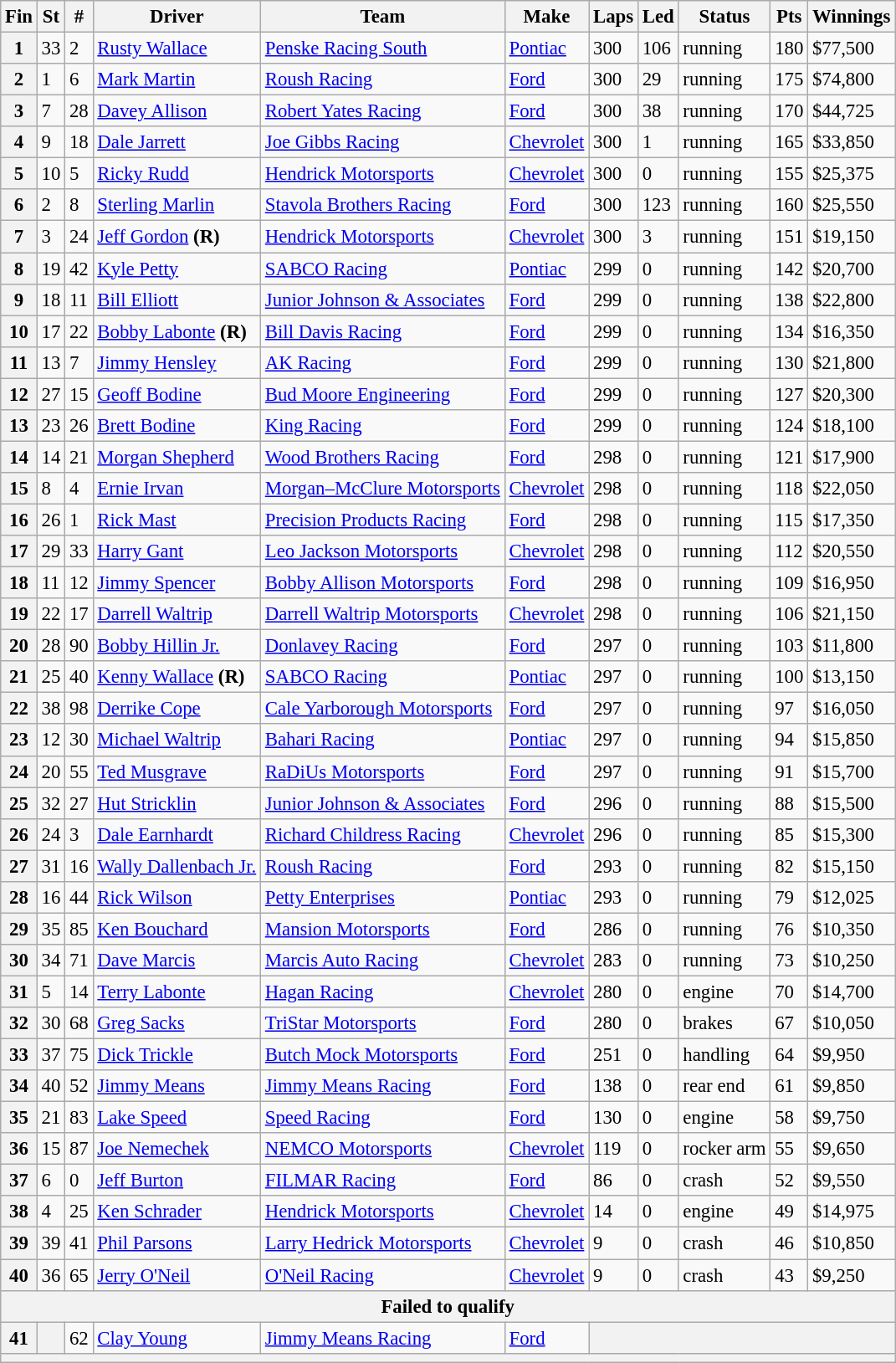<table class="wikitable" style="font-size:95%">
<tr>
<th>Fin</th>
<th>St</th>
<th>#</th>
<th>Driver</th>
<th>Team</th>
<th>Make</th>
<th>Laps</th>
<th>Led</th>
<th>Status</th>
<th>Pts</th>
<th>Winnings</th>
</tr>
<tr>
<th>1</th>
<td>33</td>
<td>2</td>
<td><a href='#'>Rusty Wallace</a></td>
<td><a href='#'>Penske Racing South</a></td>
<td><a href='#'>Pontiac</a></td>
<td>300</td>
<td>106</td>
<td>running</td>
<td>180</td>
<td>$77,500</td>
</tr>
<tr>
<th>2</th>
<td>1</td>
<td>6</td>
<td><a href='#'>Mark Martin</a></td>
<td><a href='#'>Roush Racing</a></td>
<td><a href='#'>Ford</a></td>
<td>300</td>
<td>29</td>
<td>running</td>
<td>175</td>
<td>$74,800</td>
</tr>
<tr>
<th>3</th>
<td>7</td>
<td>28</td>
<td><a href='#'>Davey Allison</a></td>
<td><a href='#'>Robert Yates Racing</a></td>
<td><a href='#'>Ford</a></td>
<td>300</td>
<td>38</td>
<td>running</td>
<td>170</td>
<td>$44,725</td>
</tr>
<tr>
<th>4</th>
<td>9</td>
<td>18</td>
<td><a href='#'>Dale Jarrett</a></td>
<td><a href='#'>Joe Gibbs Racing</a></td>
<td><a href='#'>Chevrolet</a></td>
<td>300</td>
<td>1</td>
<td>running</td>
<td>165</td>
<td>$33,850</td>
</tr>
<tr>
<th>5</th>
<td>10</td>
<td>5</td>
<td><a href='#'>Ricky Rudd</a></td>
<td><a href='#'>Hendrick Motorsports</a></td>
<td><a href='#'>Chevrolet</a></td>
<td>300</td>
<td>0</td>
<td>running</td>
<td>155</td>
<td>$25,375</td>
</tr>
<tr>
<th>6</th>
<td>2</td>
<td>8</td>
<td><a href='#'>Sterling Marlin</a></td>
<td><a href='#'>Stavola Brothers Racing</a></td>
<td><a href='#'>Ford</a></td>
<td>300</td>
<td>123</td>
<td>running</td>
<td>160</td>
<td>$25,550</td>
</tr>
<tr>
<th>7</th>
<td>3</td>
<td>24</td>
<td><a href='#'>Jeff Gordon</a> <strong>(R)</strong></td>
<td><a href='#'>Hendrick Motorsports</a></td>
<td><a href='#'>Chevrolet</a></td>
<td>300</td>
<td>3</td>
<td>running</td>
<td>151</td>
<td>$19,150</td>
</tr>
<tr>
<th>8</th>
<td>19</td>
<td>42</td>
<td><a href='#'>Kyle Petty</a></td>
<td><a href='#'>SABCO Racing</a></td>
<td><a href='#'>Pontiac</a></td>
<td>299</td>
<td>0</td>
<td>running</td>
<td>142</td>
<td>$20,700</td>
</tr>
<tr>
<th>9</th>
<td>18</td>
<td>11</td>
<td><a href='#'>Bill Elliott</a></td>
<td><a href='#'>Junior Johnson & Associates</a></td>
<td><a href='#'>Ford</a></td>
<td>299</td>
<td>0</td>
<td>running</td>
<td>138</td>
<td>$22,800</td>
</tr>
<tr>
<th>10</th>
<td>17</td>
<td>22</td>
<td><a href='#'>Bobby Labonte</a> <strong>(R)</strong></td>
<td><a href='#'>Bill Davis Racing</a></td>
<td><a href='#'>Ford</a></td>
<td>299</td>
<td>0</td>
<td>running</td>
<td>134</td>
<td>$16,350</td>
</tr>
<tr>
<th>11</th>
<td>13</td>
<td>7</td>
<td><a href='#'>Jimmy Hensley</a></td>
<td><a href='#'>AK Racing</a></td>
<td><a href='#'>Ford</a></td>
<td>299</td>
<td>0</td>
<td>running</td>
<td>130</td>
<td>$21,800</td>
</tr>
<tr>
<th>12</th>
<td>27</td>
<td>15</td>
<td><a href='#'>Geoff Bodine</a></td>
<td><a href='#'>Bud Moore Engineering</a></td>
<td><a href='#'>Ford</a></td>
<td>299</td>
<td>0</td>
<td>running</td>
<td>127</td>
<td>$20,300</td>
</tr>
<tr>
<th>13</th>
<td>23</td>
<td>26</td>
<td><a href='#'>Brett Bodine</a></td>
<td><a href='#'>King Racing</a></td>
<td><a href='#'>Ford</a></td>
<td>299</td>
<td>0</td>
<td>running</td>
<td>124</td>
<td>$18,100</td>
</tr>
<tr>
<th>14</th>
<td>14</td>
<td>21</td>
<td><a href='#'>Morgan Shepherd</a></td>
<td><a href='#'>Wood Brothers Racing</a></td>
<td><a href='#'>Ford</a></td>
<td>298</td>
<td>0</td>
<td>running</td>
<td>121</td>
<td>$17,900</td>
</tr>
<tr>
<th>15</th>
<td>8</td>
<td>4</td>
<td><a href='#'>Ernie Irvan</a></td>
<td><a href='#'>Morgan–McClure Motorsports</a></td>
<td><a href='#'>Chevrolet</a></td>
<td>298</td>
<td>0</td>
<td>running</td>
<td>118</td>
<td>$22,050</td>
</tr>
<tr>
<th>16</th>
<td>26</td>
<td>1</td>
<td><a href='#'>Rick Mast</a></td>
<td><a href='#'>Precision Products Racing</a></td>
<td><a href='#'>Ford</a></td>
<td>298</td>
<td>0</td>
<td>running</td>
<td>115</td>
<td>$17,350</td>
</tr>
<tr>
<th>17</th>
<td>29</td>
<td>33</td>
<td><a href='#'>Harry Gant</a></td>
<td><a href='#'>Leo Jackson Motorsports</a></td>
<td><a href='#'>Chevrolet</a></td>
<td>298</td>
<td>0</td>
<td>running</td>
<td>112</td>
<td>$20,550</td>
</tr>
<tr>
<th>18</th>
<td>11</td>
<td>12</td>
<td><a href='#'>Jimmy Spencer</a></td>
<td><a href='#'>Bobby Allison Motorsports</a></td>
<td><a href='#'>Ford</a></td>
<td>298</td>
<td>0</td>
<td>running</td>
<td>109</td>
<td>$16,950</td>
</tr>
<tr>
<th>19</th>
<td>22</td>
<td>17</td>
<td><a href='#'>Darrell Waltrip</a></td>
<td><a href='#'>Darrell Waltrip Motorsports</a></td>
<td><a href='#'>Chevrolet</a></td>
<td>298</td>
<td>0</td>
<td>running</td>
<td>106</td>
<td>$21,150</td>
</tr>
<tr>
<th>20</th>
<td>28</td>
<td>90</td>
<td><a href='#'>Bobby Hillin Jr.</a></td>
<td><a href='#'>Donlavey Racing</a></td>
<td><a href='#'>Ford</a></td>
<td>297</td>
<td>0</td>
<td>running</td>
<td>103</td>
<td>$11,800</td>
</tr>
<tr>
<th>21</th>
<td>25</td>
<td>40</td>
<td><a href='#'>Kenny Wallace</a> <strong>(R)</strong></td>
<td><a href='#'>SABCO Racing</a></td>
<td><a href='#'>Pontiac</a></td>
<td>297</td>
<td>0</td>
<td>running</td>
<td>100</td>
<td>$13,150</td>
</tr>
<tr>
<th>22</th>
<td>38</td>
<td>98</td>
<td><a href='#'>Derrike Cope</a></td>
<td><a href='#'>Cale Yarborough Motorsports</a></td>
<td><a href='#'>Ford</a></td>
<td>297</td>
<td>0</td>
<td>running</td>
<td>97</td>
<td>$16,050</td>
</tr>
<tr>
<th>23</th>
<td>12</td>
<td>30</td>
<td><a href='#'>Michael Waltrip</a></td>
<td><a href='#'>Bahari Racing</a></td>
<td><a href='#'>Pontiac</a></td>
<td>297</td>
<td>0</td>
<td>running</td>
<td>94</td>
<td>$15,850</td>
</tr>
<tr>
<th>24</th>
<td>20</td>
<td>55</td>
<td><a href='#'>Ted Musgrave</a></td>
<td><a href='#'>RaDiUs Motorsports</a></td>
<td><a href='#'>Ford</a></td>
<td>297</td>
<td>0</td>
<td>running</td>
<td>91</td>
<td>$15,700</td>
</tr>
<tr>
<th>25</th>
<td>32</td>
<td>27</td>
<td><a href='#'>Hut Stricklin</a></td>
<td><a href='#'>Junior Johnson & Associates</a></td>
<td><a href='#'>Ford</a></td>
<td>296</td>
<td>0</td>
<td>running</td>
<td>88</td>
<td>$15,500</td>
</tr>
<tr>
<th>26</th>
<td>24</td>
<td>3</td>
<td><a href='#'>Dale Earnhardt</a></td>
<td><a href='#'>Richard Childress Racing</a></td>
<td><a href='#'>Chevrolet</a></td>
<td>296</td>
<td>0</td>
<td>running</td>
<td>85</td>
<td>$15,300</td>
</tr>
<tr>
<th>27</th>
<td>31</td>
<td>16</td>
<td><a href='#'>Wally Dallenbach Jr.</a></td>
<td><a href='#'>Roush Racing</a></td>
<td><a href='#'>Ford</a></td>
<td>293</td>
<td>0</td>
<td>running</td>
<td>82</td>
<td>$15,150</td>
</tr>
<tr>
<th>28</th>
<td>16</td>
<td>44</td>
<td><a href='#'>Rick Wilson</a></td>
<td><a href='#'>Petty Enterprises</a></td>
<td><a href='#'>Pontiac</a></td>
<td>293</td>
<td>0</td>
<td>running</td>
<td>79</td>
<td>$12,025</td>
</tr>
<tr>
<th>29</th>
<td>35</td>
<td>85</td>
<td><a href='#'>Ken Bouchard</a></td>
<td><a href='#'>Mansion Motorsports</a></td>
<td><a href='#'>Ford</a></td>
<td>286</td>
<td>0</td>
<td>running</td>
<td>76</td>
<td>$10,350</td>
</tr>
<tr>
<th>30</th>
<td>34</td>
<td>71</td>
<td><a href='#'>Dave Marcis</a></td>
<td><a href='#'>Marcis Auto Racing</a></td>
<td><a href='#'>Chevrolet</a></td>
<td>283</td>
<td>0</td>
<td>running</td>
<td>73</td>
<td>$10,250</td>
</tr>
<tr>
<th>31</th>
<td>5</td>
<td>14</td>
<td><a href='#'>Terry Labonte</a></td>
<td><a href='#'>Hagan Racing</a></td>
<td><a href='#'>Chevrolet</a></td>
<td>280</td>
<td>0</td>
<td>engine</td>
<td>70</td>
<td>$14,700</td>
</tr>
<tr>
<th>32</th>
<td>30</td>
<td>68</td>
<td><a href='#'>Greg Sacks</a></td>
<td><a href='#'>TriStar Motorsports</a></td>
<td><a href='#'>Ford</a></td>
<td>280</td>
<td>0</td>
<td>brakes</td>
<td>67</td>
<td>$10,050</td>
</tr>
<tr>
<th>33</th>
<td>37</td>
<td>75</td>
<td><a href='#'>Dick Trickle</a></td>
<td><a href='#'>Butch Mock Motorsports</a></td>
<td><a href='#'>Ford</a></td>
<td>251</td>
<td>0</td>
<td>handling</td>
<td>64</td>
<td>$9,950</td>
</tr>
<tr>
<th>34</th>
<td>40</td>
<td>52</td>
<td><a href='#'>Jimmy Means</a></td>
<td><a href='#'>Jimmy Means Racing</a></td>
<td><a href='#'>Ford</a></td>
<td>138</td>
<td>0</td>
<td>rear end</td>
<td>61</td>
<td>$9,850</td>
</tr>
<tr>
<th>35</th>
<td>21</td>
<td>83</td>
<td><a href='#'>Lake Speed</a></td>
<td><a href='#'>Speed Racing</a></td>
<td><a href='#'>Ford</a></td>
<td>130</td>
<td>0</td>
<td>engine</td>
<td>58</td>
<td>$9,750</td>
</tr>
<tr>
<th>36</th>
<td>15</td>
<td>87</td>
<td><a href='#'>Joe Nemechek</a></td>
<td><a href='#'>NEMCO Motorsports</a></td>
<td><a href='#'>Chevrolet</a></td>
<td>119</td>
<td>0</td>
<td>rocker arm</td>
<td>55</td>
<td>$9,650</td>
</tr>
<tr>
<th>37</th>
<td>6</td>
<td>0</td>
<td><a href='#'>Jeff Burton</a></td>
<td><a href='#'>FILMAR Racing</a></td>
<td><a href='#'>Ford</a></td>
<td>86</td>
<td>0</td>
<td>crash</td>
<td>52</td>
<td>$9,550</td>
</tr>
<tr>
<th>38</th>
<td>4</td>
<td>25</td>
<td><a href='#'>Ken Schrader</a></td>
<td><a href='#'>Hendrick Motorsports</a></td>
<td><a href='#'>Chevrolet</a></td>
<td>14</td>
<td>0</td>
<td>engine</td>
<td>49</td>
<td>$14,975</td>
</tr>
<tr>
<th>39</th>
<td>39</td>
<td>41</td>
<td><a href='#'>Phil Parsons</a></td>
<td><a href='#'>Larry Hedrick Motorsports</a></td>
<td><a href='#'>Chevrolet</a></td>
<td>9</td>
<td>0</td>
<td>crash</td>
<td>46</td>
<td>$10,850</td>
</tr>
<tr>
<th>40</th>
<td>36</td>
<td>65</td>
<td><a href='#'>Jerry O'Neil</a></td>
<td><a href='#'>O'Neil Racing</a></td>
<td><a href='#'>Chevrolet</a></td>
<td>9</td>
<td>0</td>
<td>crash</td>
<td>43</td>
<td>$9,250</td>
</tr>
<tr>
<th colspan="11">Failed to qualify</th>
</tr>
<tr>
<th>41</th>
<th></th>
<td>62</td>
<td><a href='#'>Clay Young</a></td>
<td><a href='#'>Jimmy Means Racing</a></td>
<td><a href='#'>Ford</a></td>
<th colspan="5"></th>
</tr>
<tr>
<th colspan="11"></th>
</tr>
</table>
